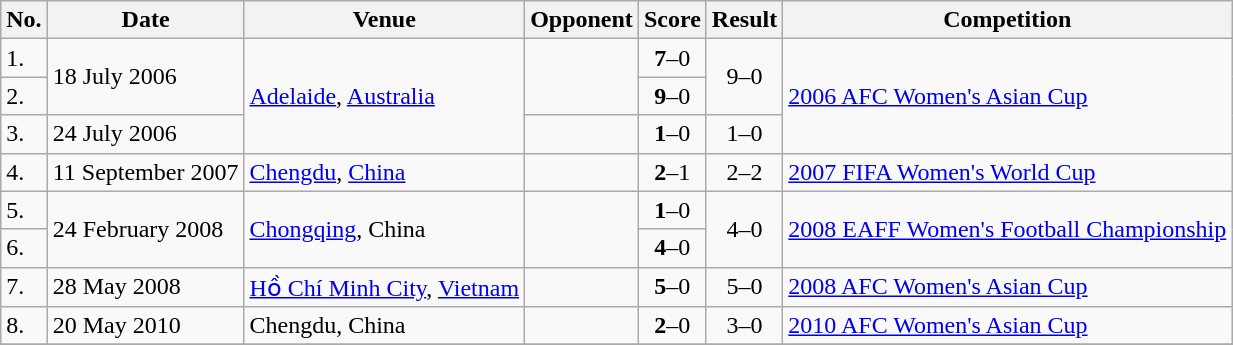<table class="wikitable">
<tr>
<th>No.</th>
<th>Date</th>
<th>Venue</th>
<th>Opponent</th>
<th>Score</th>
<th>Result</th>
<th>Competition</th>
</tr>
<tr>
<td>1.</td>
<td rowspan=2>18 July 2006</td>
<td rowspan=3><a href='#'>Adelaide</a>, <a href='#'>Australia</a></td>
<td rowspan=2></td>
<td align=center><strong>7</strong>–0</td>
<td rowspan=2 align=center>9–0</td>
<td rowspan=3><a href='#'>2006 AFC Women's Asian Cup</a></td>
</tr>
<tr>
<td>2.</td>
<td align=center><strong>9</strong>–0</td>
</tr>
<tr>
<td>3.</td>
<td>24 July 2006</td>
<td></td>
<td align=center><strong>1</strong>–0</td>
<td align=center>1–0</td>
</tr>
<tr>
<td>4.</td>
<td>11 September 2007</td>
<td><a href='#'>Chengdu</a>, <a href='#'>China</a></td>
<td></td>
<td align=center><strong>2</strong>–1</td>
<td align=center>2–2</td>
<td><a href='#'>2007 FIFA Women's World Cup</a></td>
</tr>
<tr>
<td>5.</td>
<td rowspan=2>24 February 2008</td>
<td rowspan=2><a href='#'>Chongqing</a>, China</td>
<td rowspan=2></td>
<td align=center><strong>1</strong>–0</td>
<td rowspan=2 align=center>4–0</td>
<td rowspan=2><a href='#'>2008 EAFF Women's Football Championship</a></td>
</tr>
<tr>
<td>6.</td>
<td align=center><strong>4</strong>–0</td>
</tr>
<tr>
<td>7.</td>
<td>28 May 2008</td>
<td><a href='#'>Hồ Chí Minh City</a>, <a href='#'>Vietnam</a></td>
<td></td>
<td align=center><strong>5</strong>–0</td>
<td align=center>5–0</td>
<td><a href='#'>2008 AFC Women's Asian Cup</a></td>
</tr>
<tr>
<td>8.</td>
<td>20 May 2010</td>
<td>Chengdu, China</td>
<td></td>
<td align=center><strong>2</strong>–0</td>
<td align=center>3–0</td>
<td><a href='#'>2010 AFC Women's Asian Cup</a></td>
</tr>
<tr>
</tr>
</table>
